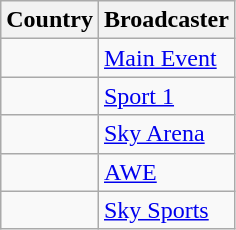<table class="wikitable">
<tr>
<th align=center>Country</th>
<th align=center>Broadcaster</th>
</tr>
<tr>
<td></td>
<td><a href='#'>Main Event</a></td>
</tr>
<tr>
<td></td>
<td><a href='#'>Sport 1</a></td>
</tr>
<tr>
<td></td>
<td><a href='#'>Sky Arena</a></td>
</tr>
<tr>
<td></td>
<td><a href='#'>AWE</a></td>
</tr>
<tr>
<td></td>
<td><a href='#'>Sky Sports</a></td>
</tr>
</table>
